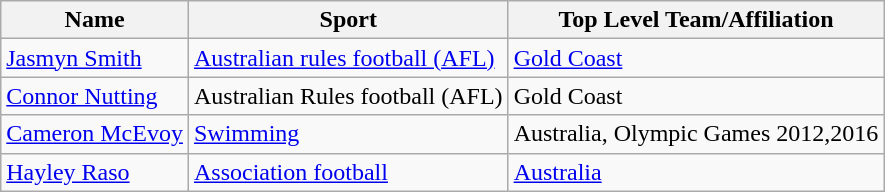<table class="wikitable">
<tr>
<th>Name</th>
<th>Sport</th>
<th>Top Level Team/Affiliation</th>
</tr>
<tr>
<td><a href='#'>Jasmyn Smith</a></td>
<td><a href='#'>Australian rules football (AFL)</a></td>
<td><a href='#'>Gold Coast</a></td>
</tr>
<tr>
<td><a href='#'>Connor Nutting</a></td>
<td>Australian Rules football (AFL)</td>
<td>Gold Coast</td>
</tr>
<tr>
<td><a href='#'>Cameron McEvoy</a></td>
<td><a href='#'>Swimming</a></td>
<td>Australia, Olympic Games 2012,2016</td>
</tr>
<tr>
<td><a href='#'>Hayley Raso</a></td>
<td><a href='#'>Association football</a></td>
<td><a href='#'>Australia</a></td>
</tr>
</table>
